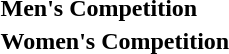<table>
<tr>
<td><strong>Men's Competition</strong></td>
<td></td>
<td></td>
<td></td>
</tr>
<tr>
<td><strong>Women's Competition</strong></td>
<td></td>
<td></td>
<td></td>
</tr>
</table>
